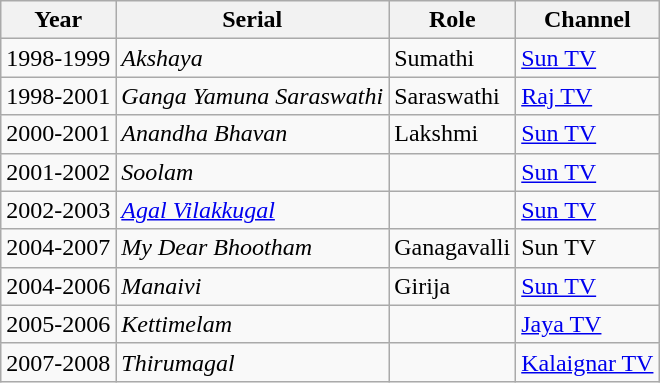<table class="wikitable sortable">
<tr>
<th>Year</th>
<th>Serial</th>
<th>Role</th>
<th>Channel</th>
</tr>
<tr>
<td>1998-1999</td>
<td><em>Akshaya</em></td>
<td>Sumathi</td>
<td><a href='#'>Sun TV</a></td>
</tr>
<tr>
<td>1998-2001</td>
<td><em>Ganga Yamuna Saraswathi</em></td>
<td>Saraswathi</td>
<td><a href='#'>Raj TV</a></td>
</tr>
<tr>
<td>2000-2001</td>
<td><em>Anandha Bhavan</em></td>
<td>Lakshmi</td>
<td><a href='#'>Sun TV</a></td>
</tr>
<tr>
<td>2001-2002</td>
<td><em>Soolam</em></td>
<td></td>
<td><a href='#'>Sun TV</a></td>
</tr>
<tr>
<td>2002-2003</td>
<td><em><a href='#'>Agal Vilakkugal</a></em></td>
<td></td>
<td><a href='#'>Sun TV</a></td>
</tr>
<tr>
<td>2004-2007</td>
<td><em>My Dear Bhootham</em></td>
<td>Ganagavalli</td>
<td>Sun TV</td>
</tr>
<tr>
<td>2004-2006</td>
<td><em>Manaivi</em></td>
<td>Girija</td>
<td><a href='#'>Sun TV</a></td>
</tr>
<tr>
<td>2005-2006</td>
<td><em>Kettimelam</em></td>
<td></td>
<td><a href='#'>Jaya TV</a></td>
</tr>
<tr>
<td>2007-2008</td>
<td><em>Thirumagal</em></td>
<td></td>
<td><a href='#'>Kalaignar TV</a></td>
</tr>
</table>
